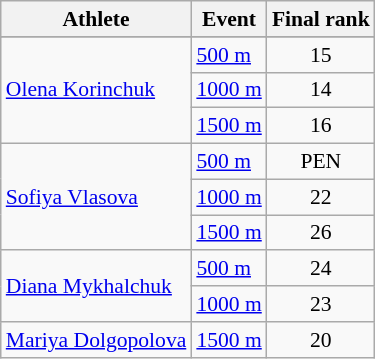<table class="wikitable" style="font-size:90%">
<tr>
<th>Athlete</th>
<th>Event</th>
<th>Final rank</th>
</tr>
<tr style="font-size:95%">
</tr>
<tr align=center>
<td align=left rowspan=3><a href='#'>Olena Korinchuk</a></td>
<td align=left><a href='#'>500 m</a></td>
<td>15</td>
</tr>
<tr align=center>
<td align=left><a href='#'>1000 m</a></td>
<td>14</td>
</tr>
<tr align=center>
<td align=left><a href='#'>1500 m</a></td>
<td>16</td>
</tr>
<tr align=center>
<td align=left rowspan=3><a href='#'>Sofiya Vlasova</a></td>
<td align=left><a href='#'>500 m</a></td>
<td>PEN</td>
</tr>
<tr align=center>
<td align=left><a href='#'>1000 m</a></td>
<td>22</td>
</tr>
<tr align=center>
<td align=left><a href='#'>1500 m</a></td>
<td>26</td>
</tr>
<tr align=center>
<td align=left rowspan=2><a href='#'>Diana Mykhalchuk</a></td>
<td align=left><a href='#'>500 m</a></td>
<td>24</td>
</tr>
<tr align=center>
<td align=left><a href='#'>1000 m</a></td>
<td>23</td>
</tr>
<tr align=center>
<td align=left><a href='#'>Mariya Dolgopolova</a></td>
<td align=left><a href='#'>1500 m</a></td>
<td>20</td>
</tr>
</table>
